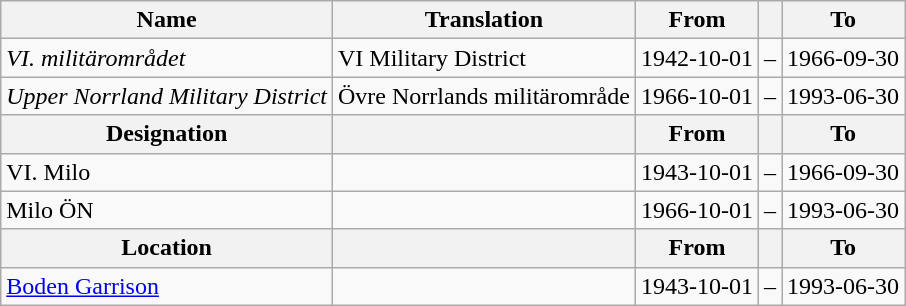<table class="wikitable">
<tr>
<th style="font-weight:bold;">Name</th>
<th style="font-weight:bold;">Translation</th>
<th style="text-align: center; font-weight:bold;">From</th>
<th></th>
<th style="text-align: center; font-weight:bold;">To</th>
</tr>
<tr>
<td style="font-style:italic;">VI. militärområdet</td>
<td>VI Military District</td>
<td>1942-10-01</td>
<td>–</td>
<td>1966-09-30</td>
</tr>
<tr>
<td style="font-style:italic;">Upper Norrland Military District</td>
<td>Övre Norrlands militärområde</td>
<td>1966-10-01</td>
<td>–</td>
<td>1993-06-30</td>
</tr>
<tr>
<th style="font-weight:bold;">Designation</th>
<th style="font-weight:bold;"></th>
<th style="text-align: center; font-weight:bold;">From</th>
<th></th>
<th style="text-align: center; font-weight:bold;">To</th>
</tr>
<tr>
<td>VI. Milo</td>
<td></td>
<td style="text-align: center;">1943-10-01</td>
<td style="text-align: center;">–</td>
<td style="text-align: center;">1966-09-30</td>
</tr>
<tr>
<td>Milo ÖN</td>
<td></td>
<td style="text-align: center;">1966-10-01</td>
<td style="text-align: center;">–</td>
<td style="text-align: center;">1993-06-30</td>
</tr>
<tr>
<th style="font-weight:bold;">Location</th>
<th style="font-weight:bold;"></th>
<th style="text-align: center; font-weight:bold;">From</th>
<th></th>
<th style="text-align: center; font-weight:bold;">To</th>
</tr>
<tr>
<td><a href='#'>Boden Garrison</a></td>
<td></td>
<td style="text-align: center;">1943-10-01</td>
<td style="text-align: center;">–</td>
<td style="text-align: center;">1993-06-30</td>
</tr>
</table>
